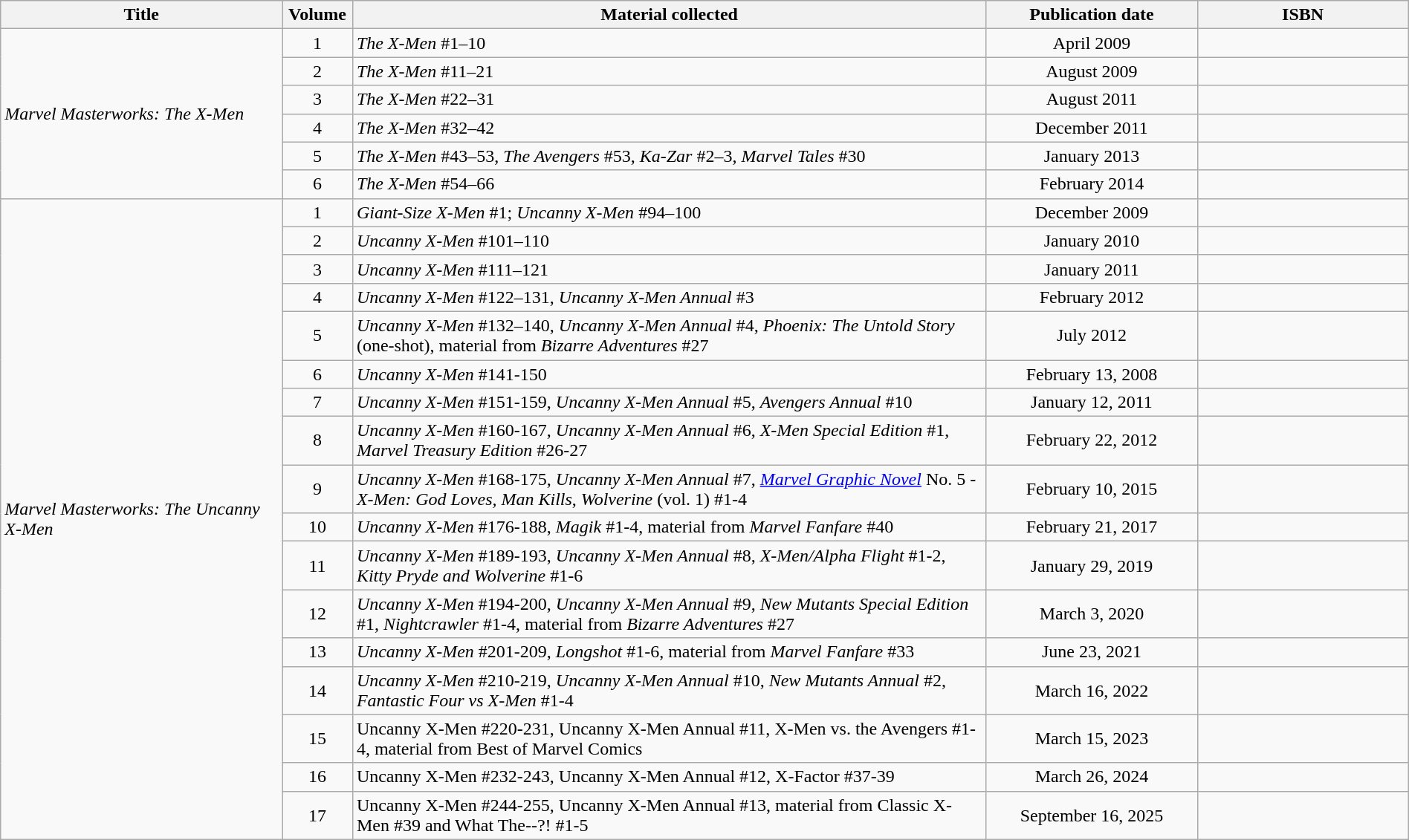<table class="wikitable" width="100%">
<tr>
<th width=20%>Title</th>
<th width=5%>Volume</th>
<th width="45%">Material collected</th>
<th width=15%>Publication date</th>
<th width=15%>ISBN</th>
</tr>
<tr>
<td rowspan="6"><em>Marvel Masterworks: The X-Men</em></td>
<td align="center">1</td>
<td><em>The X-Men</em> #1–10</td>
<td align="center">April 2009</td>
<td align="center"></td>
</tr>
<tr>
<td align="center">2</td>
<td><em>The X-Men</em> #11–21</td>
<td align="center">August 2009</td>
<td align="center"></td>
</tr>
<tr>
<td align="center">3</td>
<td><em>The X-Men</em> #22–31</td>
<td align="center">August 2011</td>
<td align="center"></td>
</tr>
<tr>
<td align="center">4</td>
<td><em>The X-Men</em> #32–42</td>
<td align="center">December 2011</td>
<td align="center"></td>
</tr>
<tr>
<td align="center">5</td>
<td><em>The X-Men</em> #43–53, <em>The Avengers</em> #53, <em>Ka-Zar</em> #2–3, <em>Marvel Tales</em> #30</td>
<td align="center">January 2013</td>
<td align="center"></td>
</tr>
<tr>
<td align="center">6</td>
<td><em>The X-Men</em> #54–66</td>
<td align="center">February 2014</td>
<td align="center"></td>
</tr>
<tr>
<td rowspan="18"><em>Marvel Masterworks: The Uncanny X-Men</em></td>
<td align="center">1</td>
<td><em>Giant-Size X-Men</em> #1; <em>Uncanny X-Men</em> #94–100</td>
<td align="center">December 2009</td>
<td align="center"></td>
</tr>
<tr>
<td align="center">2</td>
<td><em>Uncanny X-Men</em> #101–110</td>
<td align="center">January 2010</td>
<td align="center"></td>
</tr>
<tr>
<td align="center">3</td>
<td><em>Uncanny X-Men</em> #111–121</td>
<td align="center">January 2011</td>
<td align="center"></td>
</tr>
<tr>
<td align="center">4</td>
<td><em>Uncanny X-Men</em> #122–131, <em>Uncanny X-Men Annual</em> #3</td>
<td align="center">February 2012</td>
<td align="center"></td>
</tr>
<tr>
<td align="center">5</td>
<td><em>Uncanny X-Men</em> #132–140, <em>Uncanny X-Men Annual</em> #4, <em>Phoenix: The Untold Story</em> (one-shot), material from <em>Bizarre Adventures</em> #27</td>
<td align="center">July 2012</td>
<td align="center"></td>
</tr>
<tr>
<td align="center">6</td>
<td><em>Uncanny X-Men</em> #141-150</td>
<td align="center">February 13, 2008</td>
<td align="center"></td>
</tr>
<tr>
<td align="center">7</td>
<td><em>Uncanny X-Men</em> #151-159, <em>Uncanny X-Men Annual</em> #5, <em>Avengers Annual</em> #10</td>
<td align="center">January 12, 2011</td>
<td align="center"></td>
</tr>
<tr>
<td align="center">8</td>
<td><em>Uncanny X-Men</em> #160-167, <em>Uncanny X-Men Annual</em> #6, <em>X-Men Special Edition</em> #1, <em>Marvel Treasury Edition</em> #26-27</td>
<td align="center">February 22, 2012</td>
<td align="center"></td>
</tr>
<tr>
<td align="center">9</td>
<td><em>Uncanny X-Men</em> #168-175, <em>Uncanny X-Men Annual</em> #7, <em><a href='#'>Marvel Graphic Novel</a></em> No. 5 - <em>X-Men: God Loves, Man Kills</em>, <em>Wolverine</em> (vol. 1) #1-4</td>
<td align="center">February 10, 2015</td>
<td align="center"></td>
</tr>
<tr>
<td align="center">10</td>
<td><em>Uncanny X-Men</em> #176-188, <em>Magik</em> #1-4, material from <em>Marvel Fanfare</em> #40</td>
<td align="center">February 21, 2017</td>
<td align="center"></td>
</tr>
<tr>
<td align="center">11</td>
<td><em>Uncanny X-Men</em> #189-193, <em>Uncanny X-Men Annual</em> #8, <em>X-Men/Alpha Flight</em> #1-2, <em>Kitty Pryde and Wolverine</em> #1-6</td>
<td align="center">January 29, 2019</td>
<td align="center"></td>
</tr>
<tr>
<td align="center">12</td>
<td><em>Uncanny X-Men</em> #194-200, <em>Uncanny X-Men Annual</em> #9, <em>New Mutants Special Edition</em> #1, <em>Nightcrawler</em> #1-4, material from <em>Bizarre Adventures</em> #27</td>
<td align="center">March 3, 2020</td>
<td align="center"></td>
</tr>
<tr>
<td align="center">13</td>
<td><em>Uncanny X-Men</em> #201-209, <em>Longshot</em> #1-6, material from <em>Marvel Fanfare</em> #33</td>
<td align="center">June 23, 2021</td>
<td align="center"></td>
</tr>
<tr>
<td align="center">14</td>
<td><em>Uncanny X-Men</em> #210-219, <em>Uncanny X-Men Annual</em> #10, <em>New Mutants Annual</em> #2, <em>Fantastic Four vs X-Men</em> #1-4</td>
<td align="center">March 16, 2022</td>
<td align="center"></td>
</tr>
<tr>
<td align="center">15</td>
<td>Uncanny X-Men #220-231, Uncanny X-Men Annual #11, X-Men vs. the Avengers #1-4, material from Best of Marvel Comics</td>
<td align="center">March 15, 2023</td>
<td align="center"></td>
</tr>
<tr>
<td align="center">16</td>
<td>Uncanny X-Men #232-243, Uncanny X-Men Annual #12, X-Factor #37-39</td>
<td align="center">March 26, 2024</td>
<td align="center"></td>
</tr>
<tr>
<td align="center">17</td>
<td>Uncanny X-Men #244-255, Uncanny X-Men Annual #13, material from Classic X-Men #39 and What The--?! #1-5</td>
<td align="center">September 16, 2025</td>
<td align="center"></td>
</tr>
</table>
